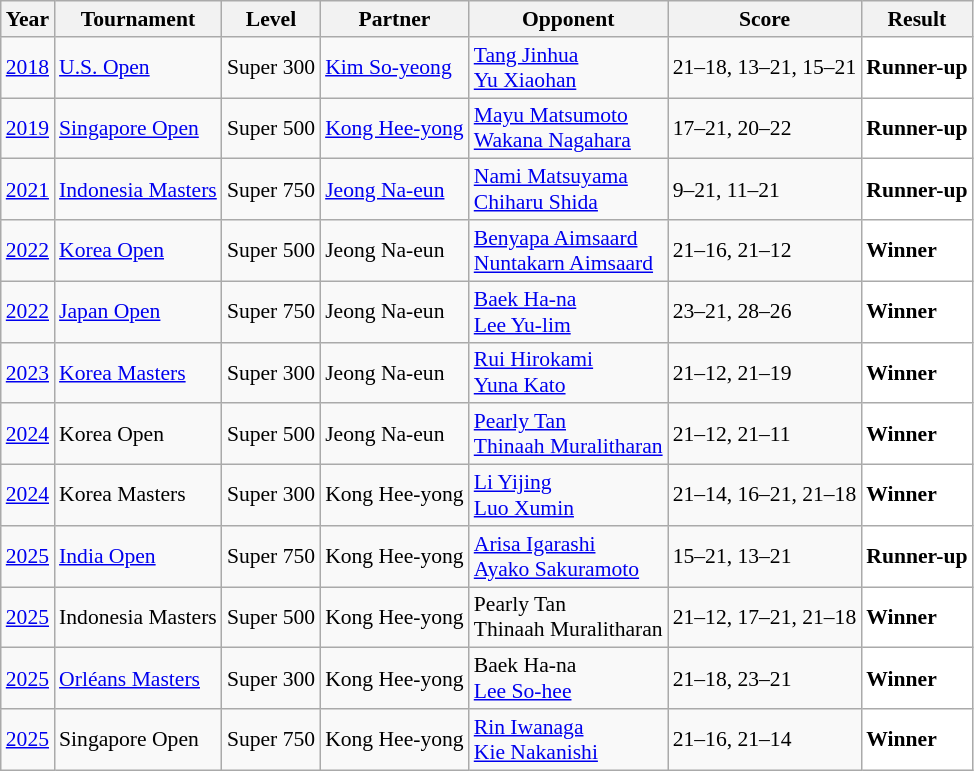<table class="sortable wikitable" style="font-size: 90%;">
<tr>
<th>Year</th>
<th>Tournament</th>
<th>Level</th>
<th>Partner</th>
<th>Opponent</th>
<th>Score</th>
<th>Result</th>
</tr>
<tr>
<td align="center"><a href='#'>2018</a></td>
<td align="left"><a href='#'>U.S. Open</a></td>
<td align="left">Super 300</td>
<td align="left"> <a href='#'>Kim So-yeong</a></td>
<td align="left"> <a href='#'>Tang Jinhua</a><br> <a href='#'>Yu Xiaohan</a></td>
<td align="left">21–18, 13–21, 15–21</td>
<td style="text-align:left; background:white"> <strong>Runner-up</strong></td>
</tr>
<tr>
<td align="center"><a href='#'>2019</a></td>
<td align="left"><a href='#'>Singapore Open</a></td>
<td align="left">Super 500</td>
<td align="left"> <a href='#'>Kong Hee-yong</a></td>
<td align="left"> <a href='#'>Mayu Matsumoto</a><br> <a href='#'>Wakana Nagahara</a></td>
<td align="left">17–21, 20–22</td>
<td style="text-align:left; background:white"> <strong>Runner-up</strong></td>
</tr>
<tr>
<td align="center"><a href='#'>2021</a></td>
<td align="left"><a href='#'>Indonesia Masters</a></td>
<td align="left">Super 750</td>
<td align="left"> <a href='#'>Jeong Na-eun</a></td>
<td align="left"> <a href='#'>Nami Matsuyama</a><br> <a href='#'>Chiharu Shida</a></td>
<td align="left">9–21, 11–21</td>
<td style="text-align:left; background:white"> <strong>Runner-up</strong></td>
</tr>
<tr>
<td align="center"><a href='#'>2022</a></td>
<td align="left"><a href='#'>Korea Open</a></td>
<td align="left">Super 500</td>
<td align="left"> Jeong Na-eun</td>
<td align="left"> <a href='#'>Benyapa Aimsaard</a><br> <a href='#'>Nuntakarn Aimsaard</a></td>
<td align="left">21–16, 21–12</td>
<td style="text-align:left; background:white"> <strong>Winner</strong></td>
</tr>
<tr>
<td align="center"><a href='#'>2022</a></td>
<td align="left"><a href='#'>Japan Open</a></td>
<td align="left">Super 750</td>
<td align="left"> Jeong Na-eun</td>
<td align="left"> <a href='#'>Baek Ha-na</a><br> <a href='#'>Lee Yu-lim</a></td>
<td align="left">23–21, 28–26</td>
<td style="text-align:left; background:white"> <strong>Winner</strong></td>
</tr>
<tr>
<td align="center"><a href='#'>2023</a></td>
<td align="left"><a href='#'>Korea Masters</a></td>
<td align="left">Super 300</td>
<td align="left"> Jeong Na-eun</td>
<td align="left"> <a href='#'>Rui Hirokami</a><br> <a href='#'>Yuna Kato</a></td>
<td align="left">21–12, 21–19</td>
<td style="text-align:left; background:white"> <strong>Winner</strong></td>
</tr>
<tr>
<td align="center"><a href='#'>2024</a></td>
<td align="left">Korea Open</td>
<td align="left">Super 500</td>
<td align="left"> Jeong Na-eun</td>
<td align="left"> <a href='#'>Pearly Tan</a><br> <a href='#'>Thinaah Muralitharan</a></td>
<td align="left">21–12, 21–11</td>
<td style="text-align:left; background:white"> <strong>Winner</strong></td>
</tr>
<tr>
<td align="center"><a href='#'>2024</a></td>
<td align="left">Korea Masters</td>
<td align="left">Super 300</td>
<td align="left"> Kong Hee-yong</td>
<td align="left"> <a href='#'>Li Yijing</a><br> <a href='#'>Luo Xumin</a></td>
<td align="left">21–14, 16–21, 21–18</td>
<td style="text-align:left; background:white"> <strong>Winner</strong></td>
</tr>
<tr>
<td align="center"><a href='#'>2025</a></td>
<td align="left"><a href='#'>India Open</a></td>
<td align="left">Super 750</td>
<td align="left"> Kong Hee-yong</td>
<td align="left"> <a href='#'>Arisa Igarashi</a><br> <a href='#'>Ayako Sakuramoto</a></td>
<td align="left">15–21, 13–21</td>
<td style="text-align:left; background:white"> <strong>Runner-up</strong></td>
</tr>
<tr>
<td align="center"><a href='#'>2025</a></td>
<td align="left">Indonesia Masters</td>
<td align="left">Super 500</td>
<td align="left"> Kong Hee-yong</td>
<td align="left"> Pearly Tan<br> Thinaah Muralitharan</td>
<td align="left">21–12, 17–21, 21–18</td>
<td style="text-align:left; background:white"> <strong>Winner</strong></td>
</tr>
<tr>
<td align="center"><a href='#'>2025</a></td>
<td align="left"><a href='#'>Orléans Masters</a></td>
<td align="left">Super 300</td>
<td align="left"> Kong Hee-yong</td>
<td align="left"> Baek Ha-na <br> <a href='#'>Lee So-hee</a></td>
<td align="left">21–18, 23–21</td>
<td style="text-align:left; background: white"> <strong>Winner</strong></td>
</tr>
<tr>
<td align="center"><a href='#'>2025</a></td>
<td align="left">Singapore Open</td>
<td align="left">Super 750</td>
<td align="left"> Kong Hee-yong</td>
<td align="left"> <a href='#'>Rin Iwanaga</a> <br> <a href='#'>Kie Nakanishi</a></td>
<td align="left">21–16, 21–14</td>
<td style="text-align:left; background: white"> <strong>Winner</strong></td>
</tr>
</table>
